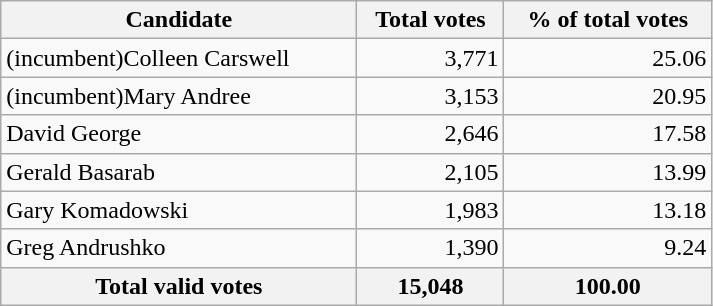<table class="wikitable" width="475">
<tr>
<th align="left">Candidate</th>
<th align="right">Total votes</th>
<th align="right">% of total votes</th>
</tr>
<tr>
<td align="left">(incumbent)Colleen Carswell</td>
<td align="right">3,771</td>
<td align="right">25.06</td>
</tr>
<tr>
<td align="left">(incumbent)Mary Andree</td>
<td align="right">3,153</td>
<td align="right">20.95</td>
</tr>
<tr>
<td align="left">David George</td>
<td align="right">2,646</td>
<td align="right">17.58</td>
</tr>
<tr>
<td align="left">Gerald Basarab</td>
<td align="right">2,105</td>
<td align="right">13.99</td>
</tr>
<tr>
<td align="left">Gary Komadowski</td>
<td align="right">1,983</td>
<td align="right">13.18</td>
</tr>
<tr>
<td align="left">Greg Andrushko</td>
<td align="right">1,390</td>
<td align="right">9.24</td>
</tr>
<tr bgcolor="#EEEEEE">
<th align="left">Total valid votes</th>
<th align="right">15,048</th>
<th align="right">100.00</th>
</tr>
</table>
